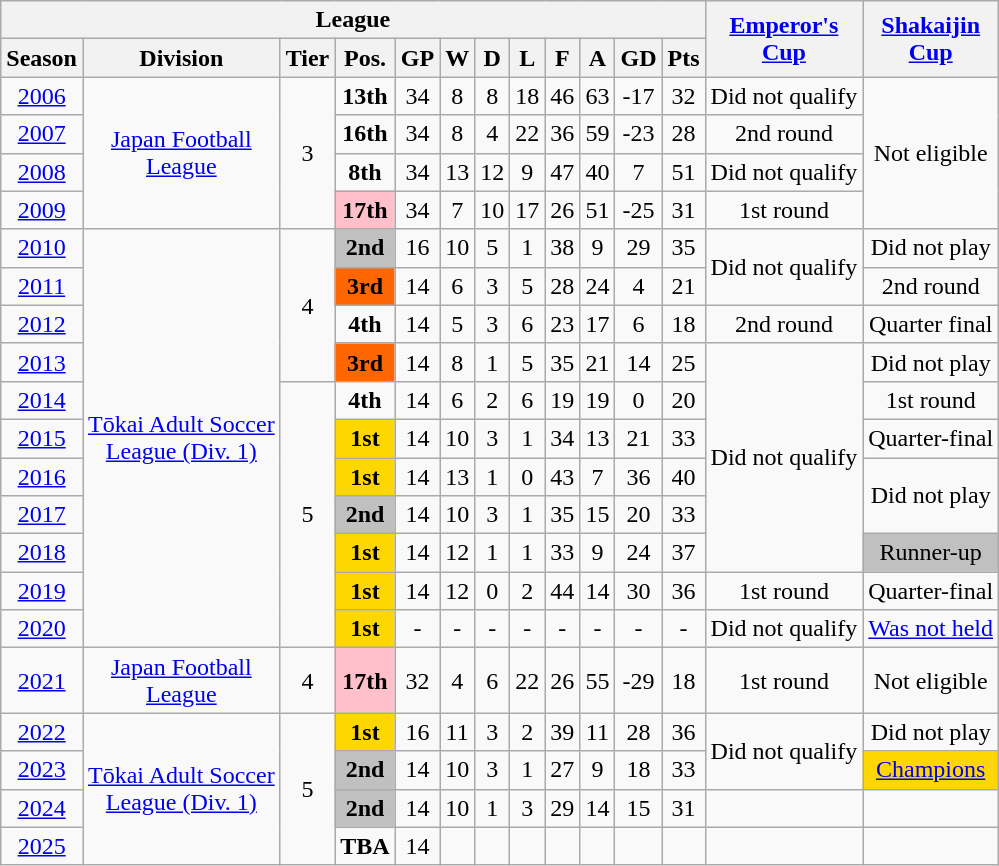<table class="wikitable" style="text-align:center;">
<tr>
<th colspan="12">League</th>
<th rowspan="2"><a href='#'>Emperor's<br>Cup</a></th>
<th rowspan="2"><a href='#'>Shakaijin<br>Cup</a></th>
</tr>
<tr>
<th>Season</th>
<th>Division</th>
<th>Tier</th>
<th>Pos.</th>
<th>GP</th>
<th>W</th>
<th>D</th>
<th>L</th>
<th>F</th>
<th>A</th>
<th>GD</th>
<th>Pts</th>
</tr>
<tr>
<td><a href='#'>2006</a></td>
<td rowspan="4"><a href='#'>Japan Football<br>League</a></td>
<td rowspan="4">3</td>
<td><strong>13th</strong></td>
<td>34</td>
<td>8</td>
<td>8</td>
<td>18</td>
<td>46</td>
<td>63</td>
<td>-17</td>
<td>32</td>
<td>Did not qualify</td>
<td rowspan="4">Not eligible</td>
</tr>
<tr>
<td><a href='#'>2007</a></td>
<td><strong>16th</strong></td>
<td>34</td>
<td>8</td>
<td>4</td>
<td>22</td>
<td>36</td>
<td>59</td>
<td>-23</td>
<td>28</td>
<td>2nd round</td>
</tr>
<tr>
<td><a href='#'>2008</a></td>
<td><strong>8th</strong></td>
<td>34</td>
<td>13</td>
<td>12</td>
<td>9</td>
<td>47</td>
<td>40</td>
<td>7</td>
<td>51</td>
<td>Did not qualify</td>
</tr>
<tr>
<td><a href='#'>2009</a></td>
<td bgcolor=pink><strong>17th</strong></td>
<td>34</td>
<td>7</td>
<td>10</td>
<td>17</td>
<td>26</td>
<td>51</td>
<td>-25</td>
<td>31</td>
<td>1st round</td>
</tr>
<tr>
<td><a href='#'>2010</a></td>
<td rowspan="11"><a href='#'>Tōkai Adult Soccer<br>League (Div. 1)</a></td>
<td rowspan="4">4</td>
<td bgcolor=silver><strong>2nd</strong></td>
<td>16</td>
<td>10</td>
<td>5</td>
<td>1</td>
<td>38</td>
<td>9</td>
<td>29</td>
<td>35</td>
<td rowspan="2">Did not qualify</td>
<td>Did not play</td>
</tr>
<tr>
<td><a href='#'>2011</a></td>
<td bgcolor=ff6600><strong>3rd</strong></td>
<td>14</td>
<td>6</td>
<td>3</td>
<td>5</td>
<td>28</td>
<td>24</td>
<td>4</td>
<td>21</td>
<td>2nd round</td>
</tr>
<tr>
<td><a href='#'>2012</a></td>
<td><strong>4th</strong></td>
<td>14</td>
<td>5</td>
<td>3</td>
<td>6</td>
<td>23</td>
<td>17</td>
<td>6</td>
<td>18</td>
<td>2nd round</td>
<td>Quarter final</td>
</tr>
<tr>
<td><a href='#'>2013</a></td>
<td bgcolor=ff6600><strong>3rd</strong></td>
<td>14</td>
<td>8</td>
<td>1</td>
<td>5</td>
<td>35</td>
<td>21</td>
<td>14</td>
<td>25</td>
<td rowspan="6">Did not qualify</td>
<td>Did not play</td>
</tr>
<tr>
<td><a href='#'>2014</a></td>
<td rowspan="7">5</td>
<td><strong>4th</strong></td>
<td>14</td>
<td>6</td>
<td>2</td>
<td>6</td>
<td>19</td>
<td>19</td>
<td>0</td>
<td>20</td>
<td>1st round</td>
</tr>
<tr>
<td><a href='#'>2015</a></td>
<td bgcolor=gold><strong>1st</strong></td>
<td>14</td>
<td>10</td>
<td>3</td>
<td>1</td>
<td>34</td>
<td>13</td>
<td>21</td>
<td>33</td>
<td>Quarter-final</td>
</tr>
<tr>
<td><a href='#'>2016</a></td>
<td bgcolor=gold><strong>1st</strong></td>
<td>14</td>
<td>13</td>
<td>1</td>
<td>0</td>
<td>43</td>
<td>7</td>
<td>36</td>
<td>40</td>
<td rowspan="2">Did not play</td>
</tr>
<tr>
<td><a href='#'>2017</a></td>
<td bgcolor=silver><strong>2nd</strong></td>
<td>14</td>
<td>10</td>
<td>3</td>
<td>1</td>
<td>35</td>
<td>15</td>
<td>20</td>
<td>33</td>
</tr>
<tr>
<td><a href='#'>2018</a></td>
<td bgcolor=gold><strong>1st</strong></td>
<td>14</td>
<td>12</td>
<td>1</td>
<td>1</td>
<td>33</td>
<td>9</td>
<td>24</td>
<td>37</td>
<td bgcolor=silver>Runner-up</td>
</tr>
<tr>
<td><a href='#'>2019</a></td>
<td bgcolor=gold><strong>1st</strong></td>
<td>14</td>
<td>12</td>
<td>0</td>
<td>2</td>
<td>44</td>
<td>14</td>
<td>30</td>
<td>36</td>
<td>1st round</td>
<td>Quarter-final</td>
</tr>
<tr>
<td><a href='#'>2020</a></td>
<td bgcolor=gold><strong>1st</strong></td>
<td>-</td>
<td>-</td>
<td>-</td>
<td>-</td>
<td>-</td>
<td>-</td>
<td>-</td>
<td>-</td>
<td>Did not qualify</td>
<td><a href='#'>Was not held</a></td>
</tr>
<tr>
<td><a href='#'>2021</a></td>
<td><a href='#'>Japan Football<br>League</a></td>
<td>4</td>
<td bgcolor=pink><strong>17th</strong></td>
<td>32</td>
<td>4</td>
<td>6</td>
<td>22</td>
<td>26</td>
<td>55</td>
<td>-29</td>
<td>18</td>
<td>1st round</td>
<td>Not eligible</td>
</tr>
<tr>
<td><a href='#'>2022</a></td>
<td rowspan="4"><a href='#'>Tōkai Adult Soccer<br>League (Div. 1)</a></td>
<td rowspan="4">5</td>
<td bgcolor=gold><strong>1st</strong></td>
<td>16</td>
<td>11</td>
<td>3</td>
<td>2</td>
<td>39</td>
<td>11</td>
<td>28</td>
<td>36</td>
<td rowspan="2">Did not qualify</td>
<td>Did not play</td>
</tr>
<tr>
<td><a href='#'>2023</a></td>
<td bgcolor=silver><strong>2nd</strong></td>
<td>14</td>
<td>10</td>
<td>3</td>
<td>1</td>
<td>27</td>
<td>9</td>
<td>18</td>
<td>33</td>
<td bgcolor="gold"><a href='#'>Champions</a></td>
</tr>
<tr>
<td><a href='#'>2024</a></td>
<td bgcolor=silver><strong>2nd</strong></td>
<td>14</td>
<td>10</td>
<td>1</td>
<td>3</td>
<td>29</td>
<td>14</td>
<td>15</td>
<td>31</td>
<td></td>
<td></td>
</tr>
<tr>
<td><a href='#'>2025</a></td>
<td><strong>TBA</strong></td>
<td>14</td>
<td></td>
<td></td>
<td></td>
<td></td>
<td></td>
<td></td>
<td></td>
<td></td>
</tr>
</table>
